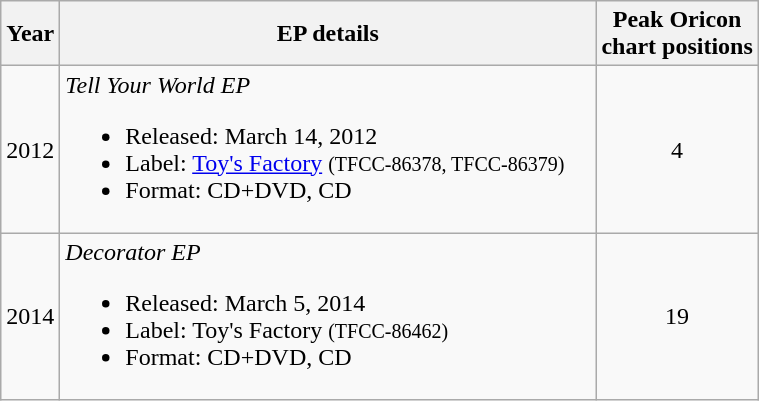<table class="wikitable" border="1">
<tr>
<th rowspan="1">Year</th>
<th rowspan="1" width="350">EP details</th>
<th colspan="1">Peak Oricon<br> chart positions</th>
</tr>
<tr>
<td>2012</td>
<td align="left"><em>Tell Your World EP</em><br><ul><li>Released: March 14, 2012</li><li>Label: <a href='#'>Toy's Factory</a> <small>(TFCC-86378, TFCC-86379)</small></li><li>Format: CD+DVD, CD</li></ul></td>
<td align="center">4</td>
</tr>
<tr>
<td>2014</td>
<td align="left"><em>Decorator EP</em><br><ul><li>Released: March 5, 2014</li><li>Label: Toy's Factory <small>(TFCC-86462)</small></li><li>Format: CD+DVD, CD</li></ul></td>
<td align="center">19</td>
</tr>
</table>
